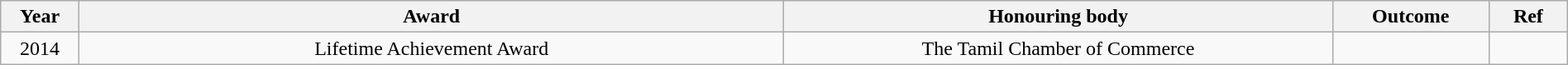<table class="wikitable" style="width:100%;">
<tr>
<th width=5%>Year</th>
<th style="width:45%;">Award</th>
<th style="width:35%;">Honouring body</th>
<th style="width:10%;">Outcome</th>
<th style="width:5%;">Ref</th>
</tr>
<tr>
<td style="text-align:center;">2014</td>
<td style="text-align:center;">Lifetime Achievement Award</td>
<td style="text-align:center;">The Tamil Chamber of Commerce</td>
<td></td>
<td></td>
</tr>
</table>
